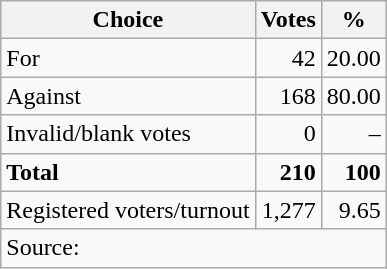<table class=wikitable style=text-align:right>
<tr>
<th>Choice</th>
<th>Votes</th>
<th>%</th>
</tr>
<tr>
<td align=left>For</td>
<td>42</td>
<td>20.00</td>
</tr>
<tr>
<td align=left>Against</td>
<td>168</td>
<td>80.00</td>
</tr>
<tr>
<td align=left>Invalid/blank votes</td>
<td>0</td>
<td>–</td>
</tr>
<tr>
<td align=left><strong>Total</strong></td>
<td><strong>210</strong></td>
<td><strong>100</strong></td>
</tr>
<tr>
<td align=left>Registered voters/turnout</td>
<td>1,277</td>
<td>9.65</td>
</tr>
<tr>
<td align=left colspan=3>Source: </td>
</tr>
</table>
